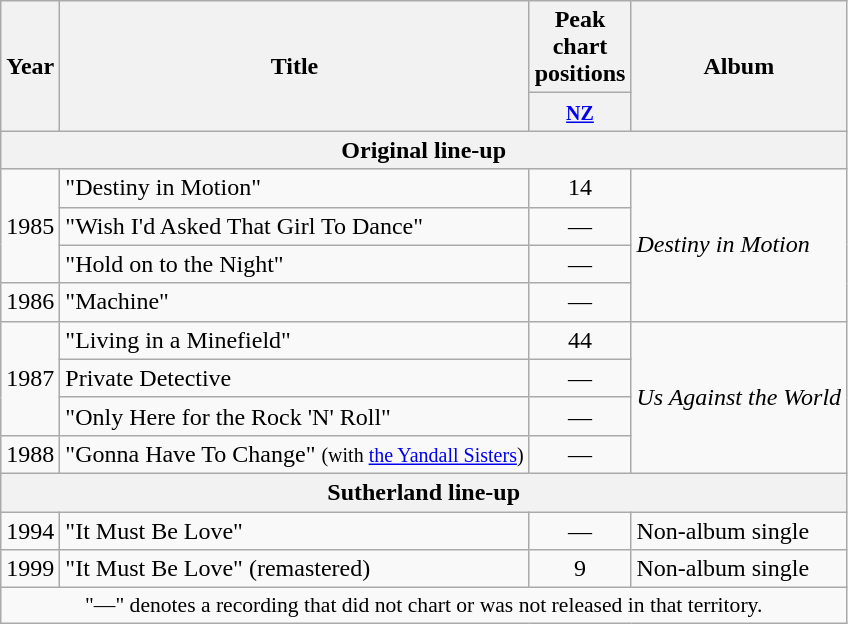<table class="wikitable plainrowheaders">
<tr>
<th rowspan="2"  width="1em">Year</th>
<th rowspan="2">Title</th>
<th width="3em">Peak chart positions</th>
<th rowspan="2">Album</th>
</tr>
<tr>
<th><small><a href='#'>NZ</a></small></th>
</tr>
<tr>
<th colspan="4">Original line-up</th>
</tr>
<tr>
<td rowspan="3">1985</td>
<td>"Destiny in Motion"</td>
<td align="center">14</td>
<td rowspan="4"><em>Destiny in Motion</em></td>
</tr>
<tr>
<td>"Wish I'd Asked That Girl To Dance"</td>
<td align="center">—</td>
</tr>
<tr>
<td>"Hold on to the Night"</td>
<td align="center">—</td>
</tr>
<tr>
<td>1986</td>
<td>"Machine"</td>
<td align="center">—</td>
</tr>
<tr>
<td rowspan="3">1987</td>
<td>"Living in a Minefield"</td>
<td align="center">44</td>
<td rowspan="4"><em>Us Against the World</em></td>
</tr>
<tr>
<td>Private Detective</td>
<td align="center">—</td>
</tr>
<tr>
<td>"Only Here for the Rock 'N' Roll"</td>
<td align="center">—</td>
</tr>
<tr>
<td>1988</td>
<td>"Gonna Have To Change" <small>(with <a href='#'>the Yandall Sisters</a>)</small></td>
<td align="center">—</td>
</tr>
<tr>
<th colspan="4">Sutherland line-up</th>
</tr>
<tr>
<td>1994</td>
<td>"It Must Be Love"</td>
<td align="center">—</td>
<td>Non-album single</td>
</tr>
<tr>
<td>1999</td>
<td>"It Must Be Love" (remastered)</td>
<td align="center">9</td>
<td>Non-album single</td>
</tr>
<tr>
<td colspan="4" style="font-size:90%" align="center">"—" denotes a recording that did not chart or was not released in that territory.</td>
</tr>
</table>
